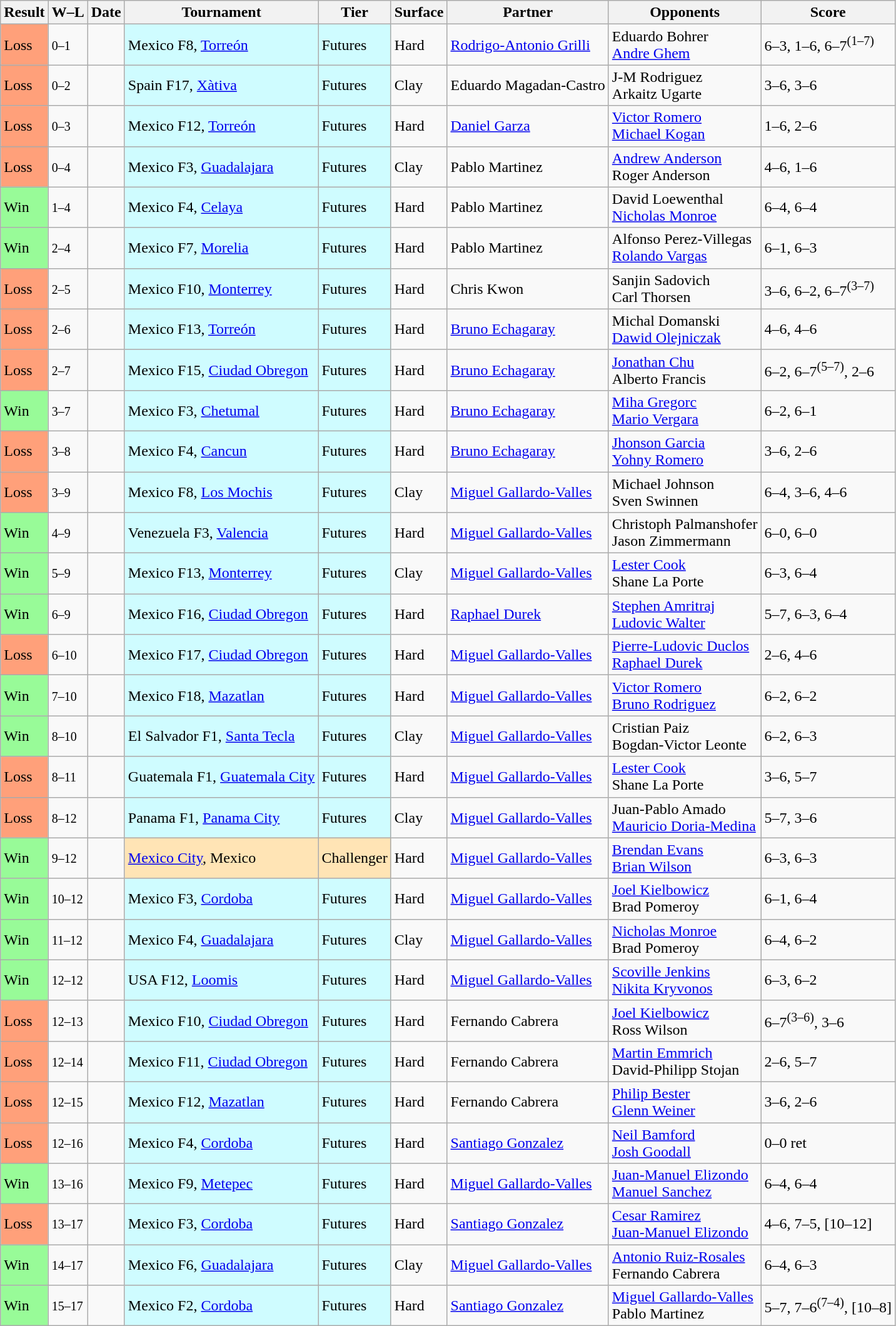<table class="sortable wikitable">
<tr>
<th>Result</th>
<th class="unsortable">W–L</th>
<th>Date</th>
<th>Tournament</th>
<th>Tier</th>
<th>Surface</th>
<th>Partner</th>
<th>Opponents</th>
<th class="unsortable">Score</th>
</tr>
<tr>
<td style="background:#ffa07a;">Loss</td>
<td><small>0–1</small></td>
<td></td>
<td style="background:#cffcff;">Mexico F8, <a href='#'>Torreón</a></td>
<td style="background:#cffcff;">Futures</td>
<td>Hard</td>
<td> <a href='#'>Rodrigo-Antonio Grilli</a></td>
<td> Eduardo Bohrer <br>  <a href='#'>Andre Ghem</a></td>
<td>6–3, 1–6, 6–7<sup>(1–7)</sup></td>
</tr>
<tr>
<td style="background:#ffa07a;">Loss</td>
<td><small>0–2</small></td>
<td></td>
<td style="background:#cffcff;">Spain F17, <a href='#'>Xàtiva</a></td>
<td style="background:#cffcff;">Futures</td>
<td>Clay</td>
<td> Eduardo Magadan-Castro</td>
<td> J-M Rodriguez <br>  Arkaitz Ugarte</td>
<td>3–6, 3–6</td>
</tr>
<tr>
<td style="background:#ffa07a;">Loss</td>
<td><small>0–3</small></td>
<td></td>
<td style="background:#cffcff;">Mexico F12, <a href='#'>Torreón</a></td>
<td style="background:#cffcff;">Futures</td>
<td>Hard</td>
<td> <a href='#'>Daniel Garza</a></td>
<td> <a href='#'>Victor Romero</a> <br>  <a href='#'>Michael Kogan</a></td>
<td>1–6, 2–6</td>
</tr>
<tr>
<td style="background:#ffa07a;">Loss</td>
<td><small>0–4</small></td>
<td></td>
<td style="background:#cffcff;">Mexico F3, <a href='#'>Guadalajara</a></td>
<td style="background:#cffcff;">Futures</td>
<td>Clay</td>
<td> Pablo Martinez</td>
<td> <a href='#'>Andrew Anderson</a> <br>  Roger Anderson</td>
<td>4–6, 1–6</td>
</tr>
<tr>
<td style="background:#98fb98;">Win</td>
<td><small>1–4</small></td>
<td></td>
<td style="background:#cffcff;">Mexico F4, <a href='#'>Celaya</a></td>
<td style="background:#cffcff;">Futures</td>
<td>Hard</td>
<td> Pablo Martinez</td>
<td> David Loewenthal <br>  <a href='#'>Nicholas Monroe</a></td>
<td>6–4, 6–4</td>
</tr>
<tr>
<td style="background:#98fb98;">Win</td>
<td><small>2–4</small></td>
<td></td>
<td style="background:#cffcff;">Mexico F7, <a href='#'>Morelia</a></td>
<td style="background:#cffcff;">Futures</td>
<td>Hard</td>
<td> Pablo Martinez</td>
<td> Alfonso Perez-Villegas <br>  <a href='#'>Rolando Vargas</a></td>
<td>6–1, 6–3</td>
</tr>
<tr>
<td style="background:#ffa07a;">Loss</td>
<td><small>2–5</small></td>
<td></td>
<td style="background:#cffcff;">Mexico F10, <a href='#'>Monterrey</a></td>
<td style="background:#cffcff;">Futures</td>
<td>Hard</td>
<td> Chris Kwon</td>
<td> Sanjin Sadovich <br>  Carl Thorsen</td>
<td>3–6, 6–2, 6–7<sup>(3–7)</sup></td>
</tr>
<tr>
<td style="background:#ffa07a;">Loss</td>
<td><small>2–6</small></td>
<td></td>
<td style="background:#cffcff;">Mexico F13, <a href='#'>Torreón</a></td>
<td style="background:#cffcff;">Futures</td>
<td>Hard</td>
<td> <a href='#'>Bruno Echagaray</a></td>
<td> Michal Domanski <br>  <a href='#'>Dawid Olejniczak</a></td>
<td>4–6, 4–6</td>
</tr>
<tr>
<td style="background:#ffa07a;">Loss</td>
<td><small>2–7</small></td>
<td></td>
<td style="background:#cffcff;">Mexico F15, <a href='#'>Ciudad Obregon</a></td>
<td style="background:#cffcff;">Futures</td>
<td>Hard</td>
<td> <a href='#'>Bruno Echagaray</a></td>
<td> <a href='#'>Jonathan Chu</a> <br>  Alberto Francis</td>
<td>6–2, 6–7<sup>(5–7)</sup>, 2–6</td>
</tr>
<tr>
<td style="background:#98fb98;">Win</td>
<td><small>3–7</small></td>
<td></td>
<td style="background:#cffcff;">Mexico F3, <a href='#'>Chetumal</a></td>
<td style="background:#cffcff;">Futures</td>
<td>Hard</td>
<td> <a href='#'>Bruno Echagaray</a></td>
<td> <a href='#'>Miha Gregorc</a> <br>  <a href='#'>Mario Vergara</a></td>
<td>6–2, 6–1</td>
</tr>
<tr>
<td style="background:#ffa07a;">Loss</td>
<td><small>3–8</small></td>
<td></td>
<td style="background:#cffcff;">Mexico F4, <a href='#'>Cancun</a></td>
<td style="background:#cffcff;">Futures</td>
<td>Hard</td>
<td> <a href='#'>Bruno Echagaray</a></td>
<td> <a href='#'>Jhonson Garcia</a> <br>  <a href='#'>Yohny Romero</a></td>
<td>3–6, 2–6</td>
</tr>
<tr>
<td style="background:#ffa07a;">Loss</td>
<td><small>3–9</small></td>
<td></td>
<td style="background:#cffcff;">Mexico F8, <a href='#'>Los Mochis</a></td>
<td style="background:#cffcff;">Futures</td>
<td>Clay</td>
<td> <a href='#'>Miguel Gallardo-Valles</a></td>
<td> Michael Johnson <br>  Sven Swinnen</td>
<td>6–4, 3–6, 4–6</td>
</tr>
<tr>
<td style="background:#98fb98;">Win</td>
<td><small>4–9</small></td>
<td></td>
<td style="background:#cffcff;">Venezuela F3, <a href='#'>Valencia</a></td>
<td style="background:#cffcff;">Futures</td>
<td>Hard</td>
<td> <a href='#'>Miguel Gallardo-Valles</a></td>
<td> Christoph Palmanshofer <br>  Jason Zimmermann</td>
<td>6–0, 6–0</td>
</tr>
<tr>
<td style="background:#98fb98;">Win</td>
<td><small>5–9</small></td>
<td></td>
<td style="background:#cffcff;">Mexico F13, <a href='#'>Monterrey</a></td>
<td style="background:#cffcff;">Futures</td>
<td>Clay</td>
<td> <a href='#'>Miguel Gallardo-Valles</a></td>
<td> <a href='#'>Lester Cook</a> <br>  Shane La Porte</td>
<td>6–3, 6–4</td>
</tr>
<tr>
<td style="background:#98fb98;">Win</td>
<td><small>6–9</small></td>
<td></td>
<td style="background:#cffcff;">Mexico F16, <a href='#'>Ciudad Obregon</a></td>
<td style="background:#cffcff;">Futures</td>
<td>Hard</td>
<td> <a href='#'>Raphael Durek</a></td>
<td> <a href='#'>Stephen Amritraj</a> <br>  <a href='#'>Ludovic Walter</a></td>
<td>5–7, 6–3, 6–4</td>
</tr>
<tr>
<td style="background:#ffa07a;">Loss</td>
<td><small>6–10</small></td>
<td></td>
<td style="background:#cffcff;">Mexico F17, <a href='#'>Ciudad Obregon</a></td>
<td style="background:#cffcff;">Futures</td>
<td>Hard</td>
<td> <a href='#'>Miguel Gallardo-Valles</a></td>
<td> <a href='#'>Pierre-Ludovic Duclos</a> <br>  <a href='#'>Raphael Durek</a></td>
<td>2–6, 4–6</td>
</tr>
<tr>
<td style="background:#98fb98;">Win</td>
<td><small>7–10</small></td>
<td></td>
<td style="background:#cffcff;">Mexico F18, <a href='#'>Mazatlan</a></td>
<td style="background:#cffcff;">Futures</td>
<td>Hard</td>
<td> <a href='#'>Miguel Gallardo-Valles</a></td>
<td> <a href='#'>Victor Romero</a> <br>  <a href='#'>Bruno Rodriguez</a></td>
<td>6–2, 6–2</td>
</tr>
<tr>
<td style="background:#98fb98;">Win</td>
<td><small>8–10</small></td>
<td></td>
<td style="background:#cffcff;">El Salvador F1, <a href='#'>Santa Tecla</a></td>
<td style="background:#cffcff;">Futures</td>
<td>Clay</td>
<td> <a href='#'>Miguel Gallardo-Valles</a></td>
<td> Cristian Paiz <br>  Bogdan-Victor Leonte</td>
<td>6–2, 6–3</td>
</tr>
<tr>
<td style="background:#ffa07a;">Loss</td>
<td><small>8–11</small></td>
<td></td>
<td style="background:#cffcff;">Guatemala F1, <a href='#'>Guatemala City</a></td>
<td style="background:#cffcff;">Futures</td>
<td>Hard</td>
<td> <a href='#'>Miguel Gallardo-Valles</a></td>
<td> <a href='#'>Lester Cook</a> <br>  Shane La Porte</td>
<td>3–6, 5–7</td>
</tr>
<tr>
<td style="background:#ffa07a;">Loss</td>
<td><small>8–12</small></td>
<td></td>
<td style="background:#cffcff;">Panama F1, <a href='#'>Panama City</a></td>
<td style="background:#cffcff;">Futures</td>
<td>Clay</td>
<td> <a href='#'>Miguel Gallardo-Valles</a></td>
<td> Juan-Pablo Amado <br>  <a href='#'>Mauricio Doria-Medina</a></td>
<td>5–7, 3–6</td>
</tr>
<tr>
<td style="background:#98fb98;">Win</td>
<td><small>9–12</small></td>
<td></td>
<td style="background:moccasin;"><a href='#'>Mexico City</a>, Mexico</td>
<td style="background:moccasin;">Challenger</td>
<td>Hard</td>
<td> <a href='#'>Miguel Gallardo-Valles</a></td>
<td> <a href='#'>Brendan Evans</a> <br>  <a href='#'>Brian Wilson</a></td>
<td>6–3, 6–3</td>
</tr>
<tr>
<td style="background:#98fb98;">Win</td>
<td><small>10–12</small></td>
<td></td>
<td style="background:#cffcff;">Mexico F3, <a href='#'>Cordoba</a></td>
<td style="background:#cffcff;">Futures</td>
<td>Hard</td>
<td> <a href='#'>Miguel Gallardo-Valles</a></td>
<td> <a href='#'>Joel Kielbowicz</a> <br>  Brad Pomeroy</td>
<td>6–1, 6–4</td>
</tr>
<tr>
<td style="background:#98fb98;">Win</td>
<td><small>11–12</small></td>
<td></td>
<td style="background:#cffcff;">Mexico F4, <a href='#'>Guadalajara</a></td>
<td style="background:#cffcff;">Futures</td>
<td>Clay</td>
<td> <a href='#'>Miguel Gallardo-Valles</a></td>
<td> <a href='#'>Nicholas Monroe</a> <br>  Brad Pomeroy</td>
<td>6–4, 6–2</td>
</tr>
<tr>
<td style="background:#98fb98;">Win</td>
<td><small>12–12</small></td>
<td></td>
<td style="background:#cffcff;">USA F12, <a href='#'>Loomis</a></td>
<td style="background:#cffcff;">Futures</td>
<td>Hard</td>
<td> <a href='#'>Miguel Gallardo-Valles</a></td>
<td> <a href='#'>Scoville Jenkins</a> <br>  <a href='#'>Nikita Kryvonos</a></td>
<td>6–3, 6–2</td>
</tr>
<tr>
<td style="background:#ffa07a;">Loss</td>
<td><small>12–13</small></td>
<td></td>
<td style="background:#cffcff;">Mexico F10, <a href='#'>Ciudad Obregon</a></td>
<td style="background:#cffcff;">Futures</td>
<td>Hard</td>
<td> Fernando Cabrera</td>
<td> <a href='#'>Joel Kielbowicz</a> <br>  Ross Wilson</td>
<td>6–7<sup>(3–6)</sup>, 3–6</td>
</tr>
<tr>
<td style="background:#ffa07a;">Loss</td>
<td><small>12–14</small></td>
<td></td>
<td style="background:#cffcff;">Mexico F11, <a href='#'>Ciudad Obregon</a></td>
<td style="background:#cffcff;">Futures</td>
<td>Hard</td>
<td> Fernando Cabrera</td>
<td> <a href='#'>Martin Emmrich</a> <br>  David-Philipp Stojan</td>
<td>2–6, 5–7</td>
</tr>
<tr>
<td style="background:#ffa07a;">Loss</td>
<td><small>12–15</small></td>
<td></td>
<td style="background:#cffcff;">Mexico F12, <a href='#'>Mazatlan</a></td>
<td style="background:#cffcff;">Futures</td>
<td>Hard</td>
<td> Fernando Cabrera</td>
<td> <a href='#'>Philip Bester</a> <br>  <a href='#'>Glenn Weiner</a></td>
<td>3–6, 2–6</td>
</tr>
<tr>
<td style="background:#ffa07a;">Loss</td>
<td><small>12–16</small></td>
<td></td>
<td style="background:#cffcff;">Mexico F4, <a href='#'>Cordoba</a></td>
<td style="background:#cffcff;">Futures</td>
<td>Hard</td>
<td> <a href='#'>Santiago Gonzalez</a></td>
<td> <a href='#'>Neil Bamford</a> <br>  <a href='#'>Josh Goodall</a></td>
<td>0–0 ret</td>
</tr>
<tr>
<td style="background:#98fb98;">Win</td>
<td><small>13–16</small></td>
<td></td>
<td style="background:#cffcff;">Mexico F9, <a href='#'>Metepec</a></td>
<td style="background:#cffcff;">Futures</td>
<td>Hard</td>
<td> <a href='#'>Miguel Gallardo-Valles</a></td>
<td> <a href='#'>Juan-Manuel Elizondo</a> <br>  <a href='#'>Manuel Sanchez</a></td>
<td>6–4, 6–4</td>
</tr>
<tr>
<td style="background:#ffa07a;">Loss</td>
<td><small>13–17</small></td>
<td></td>
<td style="background:#cffcff;">Mexico F3, <a href='#'>Cordoba</a></td>
<td style="background:#cffcff;">Futures</td>
<td>Hard</td>
<td> <a href='#'>Santiago Gonzalez</a></td>
<td> <a href='#'>Cesar Ramirez</a> <br>  <a href='#'>Juan-Manuel Elizondo</a></td>
<td>4–6, 7–5, [10–12]</td>
</tr>
<tr>
<td style="background:#98fb98;">Win</td>
<td><small>14–17</small></td>
<td></td>
<td style="background:#cffcff;">Mexico F6, <a href='#'>Guadalajara</a></td>
<td style="background:#cffcff;">Futures</td>
<td>Clay</td>
<td> <a href='#'>Miguel Gallardo-Valles</a></td>
<td> <a href='#'>Antonio Ruiz-Rosales</a> <br>  Fernando Cabrera</td>
<td>6–4, 6–3</td>
</tr>
<tr>
<td style="background:#98fb98;">Win</td>
<td><small>15–17</small></td>
<td></td>
<td style="background:#cffcff;">Mexico F2, <a href='#'>Cordoba</a></td>
<td style="background:#cffcff;">Futures</td>
<td>Hard</td>
<td> <a href='#'>Santiago Gonzalez</a></td>
<td> <a href='#'>Miguel Gallardo-Valles</a> <br>  Pablo Martinez</td>
<td>5–7, 7–6<sup>(7–4)</sup>, [10–8]</td>
</tr>
</table>
